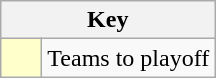<table class="wikitable" style="text-align: center;">
<tr>
<th colspan=2>Key</th>
</tr>
<tr>
<td style="background:#ffffcc; width:20px;"></td>
<td align=left>Teams to playoff</td>
</tr>
</table>
